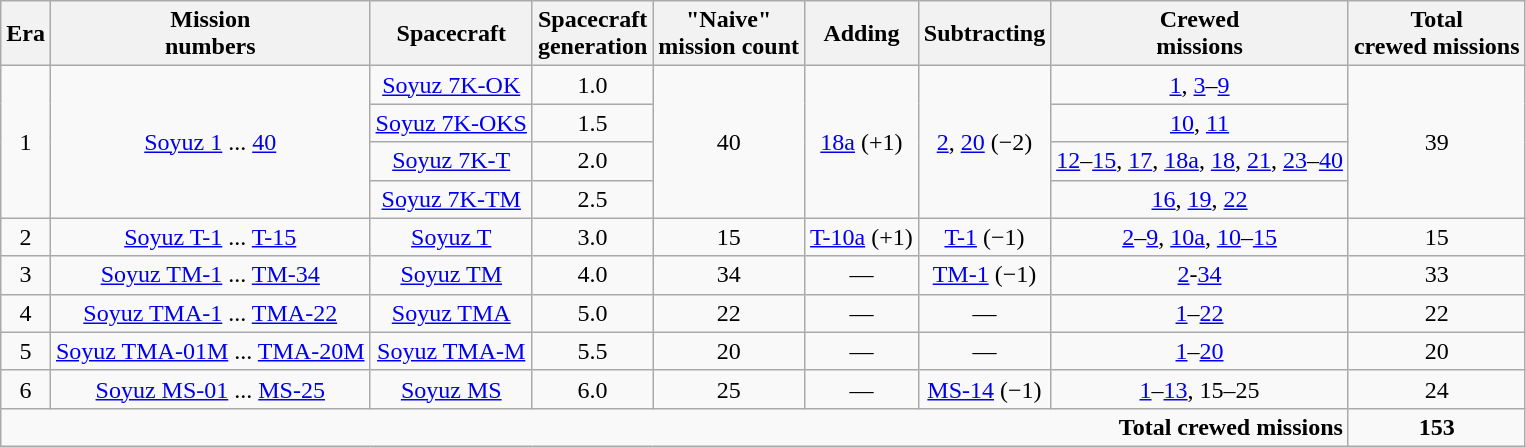<table class="wikitable" style="text-align: center;">
<tr>
<th>Era</th>
<th>Mission<br>numbers</th>
<th>Spacecraft</th>
<th>Spacecraft<br>generation</th>
<th>"Naive"<br>mission count</th>
<th>Adding</th>
<th>Subtracting</th>
<th>Crewed<br>missions</th>
<th>Total<br>crewed missions</th>
</tr>
<tr>
<td rowspan="4">1</td>
<td rowspan="4"><a href='#'>Soyuz 1</a> ... <a href='#'>40</a></td>
<td><a href='#'>Soyuz 7K-OK</a></td>
<td>1.0</td>
<td rowspan="4">40</td>
<td rowspan="4"><a href='#'>18a</a> (+1)</td>
<td rowspan="4"><a href='#'>2</a>, <a href='#'>20</a> (−2)</td>
<td><a href='#'>1</a>, <a href='#'>3</a>–<a href='#'>9</a></td>
<td rowspan="4">39</td>
</tr>
<tr>
<td><a href='#'>Soyuz 7K-OKS</a></td>
<td>1.5</td>
<td><a href='#'>10</a>, <a href='#'>11</a></td>
</tr>
<tr>
<td><a href='#'>Soyuz 7K-T</a></td>
<td>2.0</td>
<td><a href='#'>12</a>–<a href='#'>15</a>, <a href='#'>17</a>, <a href='#'>18a</a>, <a href='#'>18</a>, <a href='#'>21</a>, <a href='#'>23</a>–<a href='#'>40</a></td>
</tr>
<tr>
<td><a href='#'>Soyuz 7K-TM</a></td>
<td>2.5</td>
<td><a href='#'>16</a>, <a href='#'>19</a>, <a href='#'>22</a></td>
</tr>
<tr>
<td>2</td>
<td><a href='#'>Soyuz T-1</a> ... <a href='#'>T-15</a></td>
<td><a href='#'>Soyuz T</a></td>
<td>3.0</td>
<td>15</td>
<td><a href='#'>T-10a</a> (+1)</td>
<td><a href='#'>T-1</a> (−1)</td>
<td><a href='#'>2</a>–<a href='#'>9</a>, <a href='#'>10a</a>, <a href='#'>10</a>–<a href='#'>15</a></td>
<td>15</td>
</tr>
<tr>
<td>3</td>
<td><a href='#'>Soyuz TM-1</a> ... <a href='#'>TM-34</a></td>
<td><a href='#'>Soyuz TM</a></td>
<td>4.0</td>
<td>34</td>
<td>—</td>
<td><a href='#'>TM-1</a> (−1)</td>
<td><a href='#'>2</a>-<a href='#'>34</a></td>
<td>33</td>
</tr>
<tr>
<td>4</td>
<td><a href='#'>Soyuz TMA-1</a> ... <a href='#'>TMA-22</a></td>
<td><a href='#'>Soyuz TMA</a></td>
<td>5.0</td>
<td>22</td>
<td>—</td>
<td>—</td>
<td><a href='#'>1</a>–<a href='#'>22</a></td>
<td>22</td>
</tr>
<tr>
<td>5</td>
<td><a href='#'>Soyuz TMA-01M</a> ... <a href='#'>TMA-20M</a></td>
<td><a href='#'>Soyuz TMA-M</a></td>
<td>5.5</td>
<td>20</td>
<td>—</td>
<td>—</td>
<td><a href='#'>1</a>–<a href='#'>20</a></td>
<td>20</td>
</tr>
<tr>
<td>6</td>
<td><a href='#'>Soyuz MS-01</a> ... <a href='#'>MS-25</a></td>
<td><a href='#'>Soyuz MS</a></td>
<td>6.0</td>
<td>25</td>
<td>—</td>
<td><a href='#'>MS-14</a>  (−1)</td>
<td><a href='#'>1</a>–<a href='#'>13</a>, 15–25</td>
<td>24</td>
</tr>
<tr>
<td style="text-align:right;" colspan="8"><strong>Total crewed missions</strong></td>
<td><strong>153</strong></td>
</tr>
</table>
